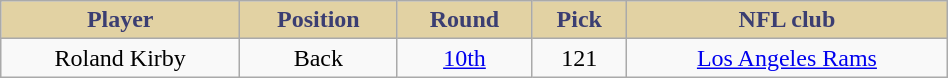<table class="wikitable" style="width:50%;">
<tr style="text-align:center; background:#e2d2a3; color:#3b3e72;">
<td><strong>Player</strong></td>
<td><strong>Position</strong></td>
<td><strong>Round</strong></td>
<td><strong>Pick</strong></td>
<td><strong>NFL club</strong></td>
</tr>
<tr style="text-align:center;" bgcolor="">
<td>Roland Kirby</td>
<td>Back</td>
<td><a href='#'>10th</a></td>
<td>121</td>
<td><a href='#'>Los Angeles Rams</a></td>
</tr>
</table>
